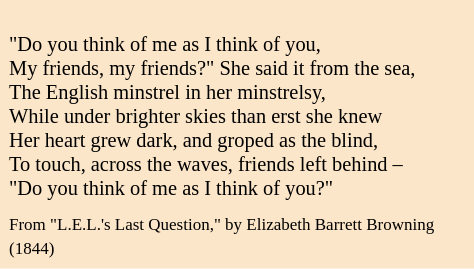<table class="toccolours" style="float: right; margin-left: 1em; margin-right: 0em; font-size: 85%; background:#FCE6C9; color:black; width:25em; max-width: 25%;" cellspacing="5">
<tr>
<td style="text-align: left;"><br>"Do you think of me as I think of you,<br>
My friends, my friends?" She said it from the sea,<br>
The English minstrel in her minstrelsy,<br>
While under brighter skies than erst she knew<br>
Her heart grew dark, and groped as the blind,<br>
To touch, across the waves, friends left behind – <br>
"Do you think of me as I think of you?"<br></td>
</tr>
<tr>
<td style="text-align: left;"><small>From "L.E.L.'s Last Question," by Elizabeth Barrett Browning (1844)</small></td>
</tr>
</table>
